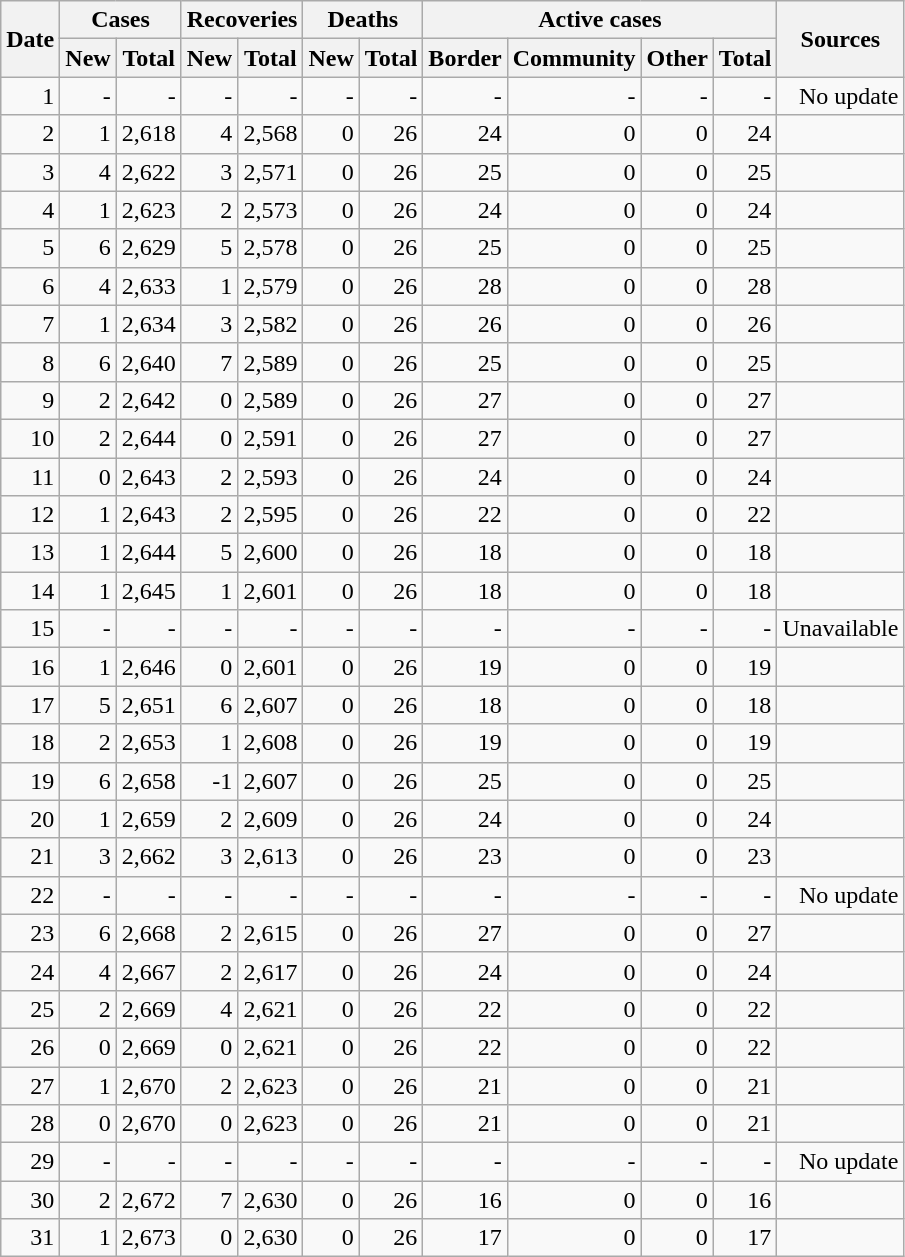<table class="wikitable sortable mw-collapsible mw-collapsed sticky-header-multi sort-under" style="text-align:right;">
<tr>
<th rowspan=2>Date</th>
<th colspan=2>Cases</th>
<th colspan=2>Recoveries</th>
<th colspan=2>Deaths</th>
<th colspan=4>Active cases</th>
<th rowspan=2 class="unsortable">Sources</th>
</tr>
<tr>
<th>New</th>
<th>Total</th>
<th>New</th>
<th>Total</th>
<th>New</th>
<th>Total</th>
<th>Border</th>
<th>Community</th>
<th>Other</th>
<th>Total</th>
</tr>
<tr>
<td>1</td>
<td>-</td>
<td>-</td>
<td>-</td>
<td>-</td>
<td>-</td>
<td>-</td>
<td>-</td>
<td>-</td>
<td>-</td>
<td>-</td>
<td>No update</td>
</tr>
<tr>
<td>2</td>
<td>1</td>
<td>2,618</td>
<td>4</td>
<td>2,568</td>
<td>0</td>
<td>26</td>
<td>24</td>
<td>0</td>
<td>0</td>
<td>24</td>
<td></td>
</tr>
<tr>
<td>3</td>
<td>4</td>
<td>2,622</td>
<td>3</td>
<td>2,571</td>
<td>0</td>
<td>26</td>
<td>25</td>
<td>0</td>
<td>0</td>
<td>25</td>
<td></td>
</tr>
<tr>
<td>4</td>
<td>1</td>
<td>2,623</td>
<td>2</td>
<td>2,573</td>
<td>0</td>
<td>26</td>
<td>24</td>
<td>0</td>
<td>0</td>
<td>24</td>
<td></td>
</tr>
<tr>
<td>5</td>
<td>6</td>
<td>2,629</td>
<td>5</td>
<td>2,578</td>
<td>0</td>
<td>26</td>
<td>25</td>
<td>0</td>
<td>0</td>
<td>25</td>
<td></td>
</tr>
<tr>
<td>6</td>
<td>4</td>
<td>2,633</td>
<td>1</td>
<td>2,579</td>
<td>0</td>
<td>26</td>
<td>28</td>
<td>0</td>
<td>0</td>
<td>28</td>
<td></td>
</tr>
<tr>
<td>7</td>
<td>1</td>
<td>2,634</td>
<td>3</td>
<td>2,582</td>
<td>0</td>
<td>26</td>
<td>26</td>
<td>0</td>
<td>0</td>
<td>26</td>
<td></td>
</tr>
<tr>
<td>8</td>
<td>6</td>
<td>2,640</td>
<td>7</td>
<td>2,589</td>
<td>0</td>
<td>26</td>
<td>25</td>
<td>0</td>
<td>0</td>
<td>25</td>
<td></td>
</tr>
<tr>
<td>9</td>
<td>2</td>
<td>2,642</td>
<td>0</td>
<td>2,589</td>
<td>0</td>
<td>26</td>
<td>27</td>
<td>0</td>
<td>0</td>
<td>27</td>
<td></td>
</tr>
<tr>
<td>10</td>
<td>2</td>
<td>2,644</td>
<td>0</td>
<td>2,591</td>
<td>0</td>
<td>26</td>
<td>27</td>
<td>0</td>
<td>0</td>
<td>27</td>
<td></td>
</tr>
<tr>
<td>11</td>
<td>0</td>
<td>2,643</td>
<td>2</td>
<td>2,593</td>
<td>0</td>
<td>26</td>
<td>24</td>
<td>0</td>
<td>0</td>
<td>24</td>
<td></td>
</tr>
<tr>
<td>12</td>
<td>1</td>
<td>2,643</td>
<td>2</td>
<td>2,595</td>
<td>0</td>
<td>26</td>
<td>22</td>
<td>0</td>
<td>0</td>
<td>22</td>
<td></td>
</tr>
<tr>
<td>13</td>
<td>1</td>
<td>2,644</td>
<td>5</td>
<td>2,600</td>
<td>0</td>
<td>26</td>
<td>18</td>
<td>0</td>
<td>0</td>
<td>18</td>
<td></td>
</tr>
<tr>
<td>14</td>
<td>1</td>
<td>2,645</td>
<td>1</td>
<td>2,601</td>
<td>0</td>
<td>26</td>
<td>18</td>
<td>0</td>
<td>0</td>
<td>18</td>
<td></td>
</tr>
<tr>
<td>15</td>
<td>-</td>
<td>-</td>
<td>-</td>
<td>-</td>
<td>-</td>
<td>-</td>
<td>-</td>
<td>-</td>
<td>-</td>
<td>-</td>
<td>Unavailable</td>
</tr>
<tr>
<td>16</td>
<td>1</td>
<td>2,646</td>
<td>0</td>
<td>2,601</td>
<td>0</td>
<td>26</td>
<td>19</td>
<td>0</td>
<td>0</td>
<td>19</td>
<td></td>
</tr>
<tr>
<td>17</td>
<td>5</td>
<td>2,651</td>
<td>6</td>
<td>2,607</td>
<td>0</td>
<td>26</td>
<td>18</td>
<td>0</td>
<td>0</td>
<td>18</td>
<td></td>
</tr>
<tr>
<td>18</td>
<td>2</td>
<td>2,653</td>
<td>1</td>
<td>2,608</td>
<td>0</td>
<td>26</td>
<td>19</td>
<td>0</td>
<td>0</td>
<td>19</td>
<td></td>
</tr>
<tr>
<td>19</td>
<td>6</td>
<td>2,658</td>
<td>-1</td>
<td>2,607</td>
<td>0</td>
<td>26</td>
<td>25</td>
<td>0</td>
<td>0</td>
<td>25</td>
<td></td>
</tr>
<tr>
<td>20</td>
<td>1</td>
<td>2,659</td>
<td>2</td>
<td>2,609</td>
<td>0</td>
<td>26</td>
<td>24</td>
<td>0</td>
<td>0</td>
<td>24</td>
<td></td>
</tr>
<tr>
<td>21</td>
<td>3</td>
<td>2,662</td>
<td>3</td>
<td>2,613</td>
<td>0</td>
<td>26</td>
<td>23</td>
<td>0</td>
<td>0</td>
<td>23</td>
<td></td>
</tr>
<tr>
<td>22</td>
<td>-</td>
<td>-</td>
<td>-</td>
<td>-</td>
<td>-</td>
<td>-</td>
<td>-</td>
<td>-</td>
<td>-</td>
<td>-</td>
<td>No update</td>
</tr>
<tr>
<td>23</td>
<td>6</td>
<td>2,668</td>
<td>2</td>
<td>2,615</td>
<td>0</td>
<td>26</td>
<td>27</td>
<td>0</td>
<td>0</td>
<td>27</td>
<td></td>
</tr>
<tr>
<td>24</td>
<td>4</td>
<td>2,667</td>
<td>2</td>
<td>2,617</td>
<td>0</td>
<td>26</td>
<td>24</td>
<td>0</td>
<td>0</td>
<td>24</td>
<td></td>
</tr>
<tr>
<td>25</td>
<td>2</td>
<td>2,669</td>
<td>4</td>
<td>2,621</td>
<td>0</td>
<td>26</td>
<td>22</td>
<td>0</td>
<td>0</td>
<td>22</td>
<td></td>
</tr>
<tr>
<td>26</td>
<td>0</td>
<td>2,669</td>
<td>0</td>
<td>2,621</td>
<td>0</td>
<td>26</td>
<td>22</td>
<td>0</td>
<td>0</td>
<td>22</td>
<td></td>
</tr>
<tr>
<td>27</td>
<td>1</td>
<td>2,670</td>
<td>2</td>
<td>2,623</td>
<td>0</td>
<td>26</td>
<td>21</td>
<td>0</td>
<td>0</td>
<td>21</td>
<td></td>
</tr>
<tr>
<td>28</td>
<td>0</td>
<td>2,670</td>
<td>0</td>
<td>2,623</td>
<td>0</td>
<td>26</td>
<td>21</td>
<td>0</td>
<td>0</td>
<td>21</td>
<td></td>
</tr>
<tr>
<td>29</td>
<td>-</td>
<td>-</td>
<td>-</td>
<td>-</td>
<td>-</td>
<td>-</td>
<td>-</td>
<td>-</td>
<td>-</td>
<td>-</td>
<td>No update</td>
</tr>
<tr>
<td>30</td>
<td>2</td>
<td>2,672</td>
<td>7</td>
<td>2,630</td>
<td>0</td>
<td>26</td>
<td>16</td>
<td>0</td>
<td>0</td>
<td>16</td>
<td></td>
</tr>
<tr>
<td>31</td>
<td>1</td>
<td>2,673</td>
<td>0</td>
<td>2,630</td>
<td>0</td>
<td>26</td>
<td>17</td>
<td>0</td>
<td>0</td>
<td>17</td>
<td></td>
</tr>
</table>
